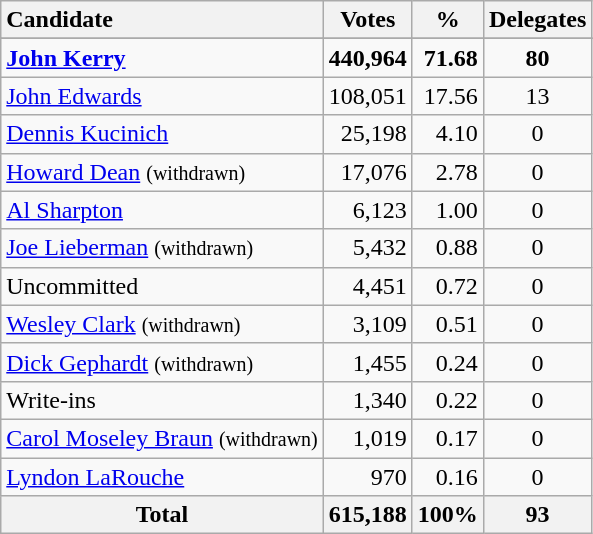<table class="wikitable sortable plainrowheaders" style="text-align:right;">
<tr>
<th style="text-align:left;">Candidate</th>
<th>Votes</th>
<th>%</th>
<th>Delegates</th>
</tr>
<tr>
</tr>
<tr>
<td style="text-align:left;"><strong><a href='#'>John Kerry</a></strong></td>
<td><strong>440,964</strong></td>
<td><strong>71.68</strong></td>
<td style="text-align:center;"><strong>80</strong></td>
</tr>
<tr>
<td style="text-align:left;"><a href='#'>John Edwards</a></td>
<td>108,051</td>
<td>17.56</td>
<td style="text-align:center;">13</td>
</tr>
<tr>
<td style="text-align:left;"><a href='#'>Dennis Kucinich</a></td>
<td>25,198</td>
<td>4.10</td>
<td style="text-align:center;">0</td>
</tr>
<tr>
<td style="text-align:left;"><a href='#'>Howard Dean</a> <small>(withdrawn)</small></td>
<td>17,076</td>
<td>2.78</td>
<td style="text-align:center;">0</td>
</tr>
<tr>
<td style="text-align:left;"><a href='#'>Al Sharpton</a></td>
<td>6,123</td>
<td>1.00</td>
<td style="text-align:center;">0</td>
</tr>
<tr>
<td style="text-align:left;"><a href='#'>Joe Lieberman</a> <small>(withdrawn)</small></td>
<td>5,432</td>
<td>0.88</td>
<td style="text-align:center;">0</td>
</tr>
<tr>
<td style="text-align:left;">Uncommitted</td>
<td>4,451</td>
<td>0.72</td>
<td style="text-align:center;">0</td>
</tr>
<tr>
<td style="text-align:left;"><a href='#'>Wesley Clark</a> <small>(withdrawn)</small></td>
<td>3,109</td>
<td>0.51</td>
<td style="text-align:center;">0</td>
</tr>
<tr>
<td style="text-align:left;"><a href='#'>Dick Gephardt</a> <small>(withdrawn)</small></td>
<td>1,455</td>
<td>0.24</td>
<td style="text-align:center;">0</td>
</tr>
<tr>
<td style="text-align:left;">Write-ins</td>
<td>1,340</td>
<td>0.22</td>
<td style="text-align:center;">0</td>
</tr>
<tr>
<td style="text-align:left;"><a href='#'>Carol Moseley Braun</a> <small>(withdrawn)</small></td>
<td>1,019</td>
<td>0.17</td>
<td style="text-align:center;">0</td>
</tr>
<tr>
<td style="text-align:left;"><a href='#'>Lyndon LaRouche</a></td>
<td>970</td>
<td>0.16</td>
<td style="text-align:center;">0</td>
</tr>
<tr class="sortbottom">
<th>Total</th>
<th>615,188</th>
<th>100%</th>
<th>93</th>
</tr>
</table>
